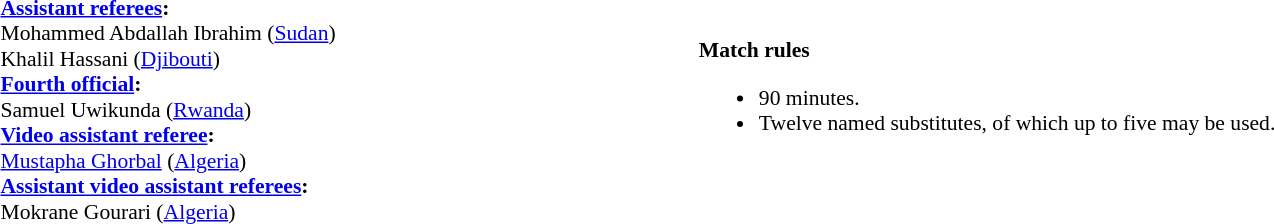<table style="width:100%;font-size:90%">
<tr>
<td><br><strong><a href='#'>Assistant referees</a>:</strong>
<br>Mohammed Abdallah Ibrahim (<a href='#'>Sudan</a>)
<br>Khalil Hassani (<a href='#'>Djibouti</a>)
<br><strong><a href='#'>Fourth official</a>:</strong>
<br>Samuel Uwikunda (<a href='#'>Rwanda</a>)
<br><strong><a href='#'>Video assistant referee</a>:</strong>
<br><a href='#'>Mustapha Ghorbal</a> (<a href='#'>Algeria</a>)
<br><strong><a href='#'>Assistant video assistant referees</a>:</strong>
<br>Mokrane Gourari (<a href='#'>Algeria</a>)</td>
<td><strong>Match rules</strong><br><ul><li>90 minutes.</li><li>Twelve named substitutes, of which up to five may be used.</li></ul></td>
</tr>
</table>
